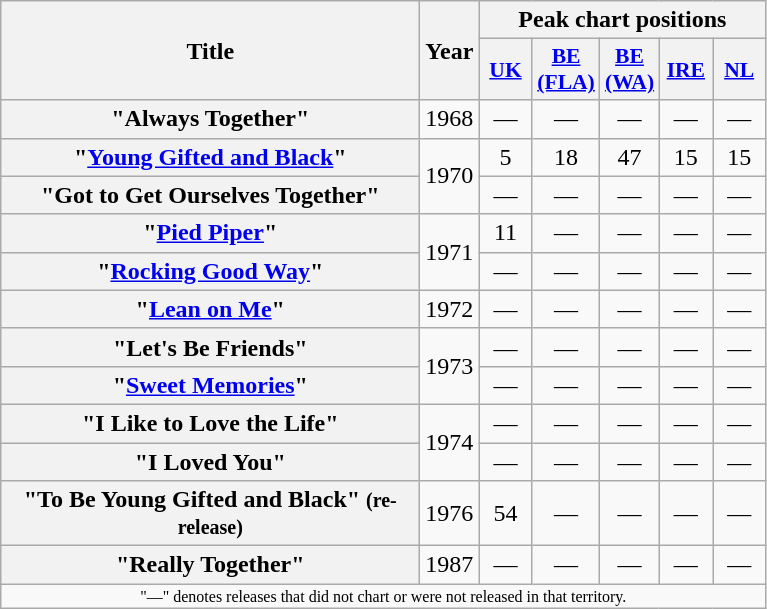<table class="wikitable plainrowheaders" style="text-align:center;">
<tr>
<th rowspan="2" scope="col" style="width:17em;">Title</th>
<th rowspan="2" scope="col" style="width:2em;">Year</th>
<th colspan="5">Peak chart positions</th>
</tr>
<tr>
<th scope="col" style="width:2em;font-size:90%;"><a href='#'>UK</a><br></th>
<th scope="col" style="width:2em;font-size:90%;"><a href='#'>BE (FLA)</a><br></th>
<th scope="col" style="width:2em;font-size:90%;"><a href='#'>BE (WA)</a><br></th>
<th scope="col" style="width:2em;font-size:90%;"><a href='#'>IRE</a><br></th>
<th scope="col" style="width:2em;font-size:90%;"><a href='#'>NL</a><br></th>
</tr>
<tr>
<th scope="row">"Always Together"</th>
<td>1968</td>
<td>—</td>
<td>—</td>
<td>—</td>
<td>—</td>
<td>—</td>
</tr>
<tr>
<th scope="row">"<a href='#'>Young Gifted and Black</a>"</th>
<td rowspan="2">1970</td>
<td>5</td>
<td>18</td>
<td>47</td>
<td>15</td>
<td>15</td>
</tr>
<tr>
<th scope="row">"Got to Get Ourselves Together"</th>
<td>—</td>
<td>—</td>
<td>—</td>
<td>—</td>
<td>—</td>
</tr>
<tr>
<th scope="row">"<a href='#'>Pied Piper</a>"</th>
<td rowspan="2">1971</td>
<td>11</td>
<td>—</td>
<td>—</td>
<td>—</td>
<td>—</td>
</tr>
<tr>
<th scope="row">"<a href='#'>Rocking Good Way</a>"</th>
<td>—</td>
<td>—</td>
<td>—</td>
<td>—</td>
<td>—</td>
</tr>
<tr>
<th scope="row">"<a href='#'>Lean on Me</a>"</th>
<td>1972</td>
<td>—</td>
<td>—</td>
<td>—</td>
<td>—</td>
<td>—</td>
</tr>
<tr>
<th scope="row">"Let's Be Friends"</th>
<td rowspan="2">1973</td>
<td>—</td>
<td>—</td>
<td>—</td>
<td>—</td>
<td>—</td>
</tr>
<tr>
<th scope="row">"<a href='#'>Sweet Memories</a>"</th>
<td>—</td>
<td>—</td>
<td>—</td>
<td>—</td>
<td>—</td>
</tr>
<tr>
<th scope="row">"I Like to Love the Life"</th>
<td rowspan="2">1974</td>
<td>—</td>
<td>—</td>
<td>—</td>
<td>—</td>
<td>—</td>
</tr>
<tr>
<th scope="row">"I Loved You"</th>
<td>—</td>
<td>—</td>
<td>—</td>
<td>—</td>
<td>—</td>
</tr>
<tr>
<th scope="row">"To  Be Young Gifted and Black" <small>(re-release)</small></th>
<td>1976</td>
<td>54</td>
<td>—</td>
<td>—</td>
<td>—</td>
<td>—</td>
</tr>
<tr>
<th scope="row">"Really Together"</th>
<td>1987</td>
<td>—</td>
<td>—</td>
<td>—</td>
<td>—</td>
<td>—</td>
</tr>
<tr>
<td colspan="7" style="font-size:8pt">"—" denotes releases that did not chart or were not released in that territory.</td>
</tr>
</table>
